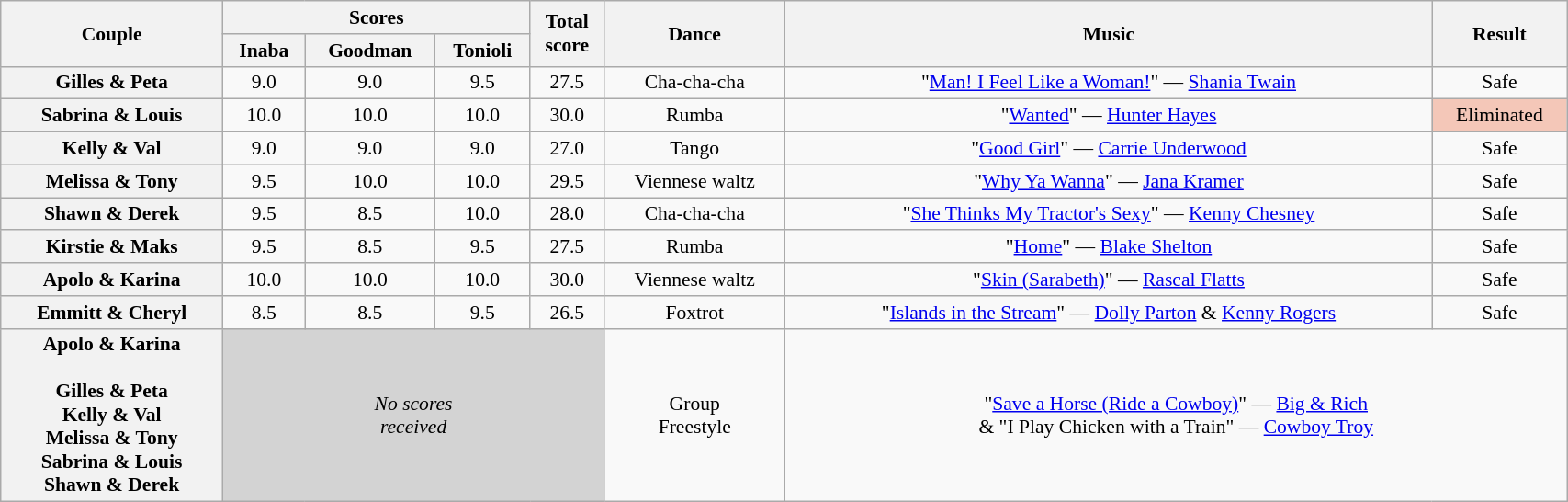<table class="wikitable sortable" style="text-align:center; font-size:90%; width:90%">
<tr>
<th scope="col" rowspan=2>Couple</th>
<th scope="col" colspan=3 class="unsortable">Scores</th>
<th scope="col" rowspan=2>Total<br>score</th>
<th scope="col" rowspan=2>Dance</th>
<th scope="col" rowspan=2 class="unsortable">Music</th>
<th scope="col" rowspan=2 class="unsortable">Result</th>
</tr>
<tr>
<th class="unsortable">Inaba</th>
<th class="unsortable">Goodman</th>
<th class="unsortable">Tonioli</th>
</tr>
<tr>
<th scope="row">Gilles & Peta</th>
<td>9.0</td>
<td>9.0</td>
<td>9.5</td>
<td>27.5</td>
<td>Cha-cha-cha</td>
<td>"<a href='#'>Man! I Feel Like a Woman!</a>" — <a href='#'>Shania Twain</a></td>
<td>Safe</td>
</tr>
<tr>
<th scope="row">Sabrina & Louis</th>
<td>10.0</td>
<td>10.0</td>
<td>10.0</td>
<td>30.0</td>
<td>Rumba</td>
<td>"<a href='#'>Wanted</a>" — <a href='#'>Hunter Hayes</a></td>
<td bgcolor=f4c7b8>Eliminated</td>
</tr>
<tr>
<th scope="row">Kelly & Val</th>
<td>9.0</td>
<td>9.0</td>
<td>9.0</td>
<td>27.0</td>
<td>Tango</td>
<td>"<a href='#'>Good Girl</a>" — <a href='#'>Carrie Underwood</a></td>
<td>Safe</td>
</tr>
<tr>
<th scope="row">Melissa & Tony</th>
<td>9.5</td>
<td>10.0</td>
<td>10.0</td>
<td>29.5</td>
<td>Viennese waltz</td>
<td>"<a href='#'>Why Ya Wanna</a>" — <a href='#'>Jana Kramer</a></td>
<td>Safe</td>
</tr>
<tr>
<th scope="row">Shawn & Derek</th>
<td>9.5</td>
<td>8.5</td>
<td>10.0</td>
<td>28.0</td>
<td>Cha-cha-cha</td>
<td>"<a href='#'>She Thinks My Tractor's Sexy</a>" — <a href='#'>Kenny Chesney</a></td>
<td>Safe</td>
</tr>
<tr>
<th scope="row">Kirstie & Maks</th>
<td>9.5</td>
<td>8.5</td>
<td>9.5</td>
<td>27.5</td>
<td>Rumba</td>
<td>"<a href='#'>Home</a>" — <a href='#'>Blake Shelton</a></td>
<td>Safe</td>
</tr>
<tr>
<th scope="row">Apolo & Karina</th>
<td>10.0</td>
<td>10.0</td>
<td>10.0</td>
<td>30.0</td>
<td>Viennese waltz</td>
<td>"<a href='#'>Skin (Sarabeth)</a>" — <a href='#'>Rascal Flatts</a></td>
<td>Safe</td>
</tr>
<tr>
<th scope="row">Emmitt & Cheryl</th>
<td>8.5</td>
<td>8.5</td>
<td>9.5</td>
<td>26.5</td>
<td>Foxtrot</td>
<td>"<a href='#'>Islands in the Stream</a>" — <a href='#'>Dolly Parton</a> & <a href='#'>Kenny Rogers</a></td>
<td>Safe</td>
</tr>
<tr>
<th scope="row">Apolo & Karina<br><br>Gilles & Peta<br>Kelly & Val<br>Melissa & Tony<br>Sabrina & Louis<br>Shawn & Derek</th>
<td colspan="4" rowspan=4 bgcolor="lightgray"><em>No scores<br>received</em></td>
<td>Group<br>Freestyle</td>
<td colspan="2" rowspan=2>"<a href='#'>Save a Horse (Ride a Cowboy)</a>" — <a href='#'>Big & Rich</a><br>& "I Play Chicken with a Train" — <a href='#'>Cowboy Troy</a></td>
</tr>
</table>
